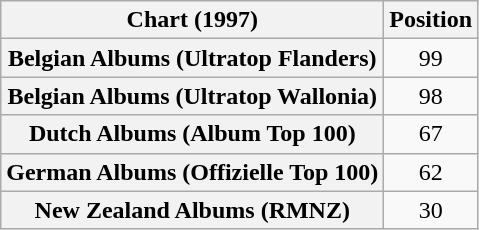<table class="wikitable sortable plainrowheaders" style="text-align:center;">
<tr>
<th scope="column">Chart (1997)</th>
<th scope="column">Position</th>
</tr>
<tr>
<th scope="row">Belgian Albums (Ultratop Flanders)</th>
<td>99</td>
</tr>
<tr>
<th scope="row">Belgian Albums (Ultratop Wallonia)</th>
<td>98</td>
</tr>
<tr>
<th scope="row">Dutch Albums (Album Top 100)</th>
<td>67</td>
</tr>
<tr>
<th scope="row">German Albums (Offizielle Top 100)</th>
<td>62</td>
</tr>
<tr>
<th scope="row">New Zealand Albums (RMNZ)</th>
<td>30</td>
</tr>
</table>
